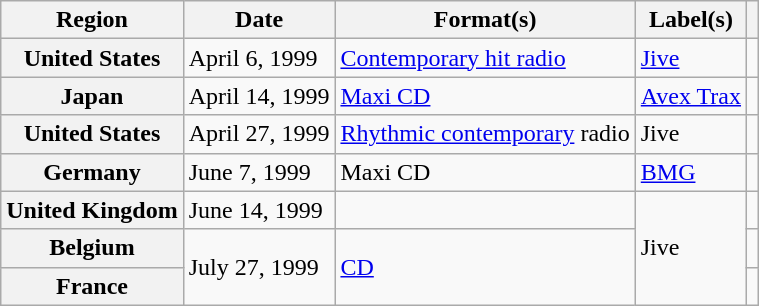<table class="wikitable plainrowheaders">
<tr>
<th scope="col">Region</th>
<th scope="col">Date</th>
<th scope="col">Format(s)</th>
<th scope="col">Label(s)</th>
<th scope="col"></th>
</tr>
<tr>
<th scope="row">United States</th>
<td>April 6, 1999</td>
<td><a href='#'>Contemporary hit radio</a></td>
<td><a href='#'>Jive</a></td>
<td></td>
</tr>
<tr>
<th scope="row">Japan</th>
<td>April 14, 1999</td>
<td><a href='#'>Maxi CD</a></td>
<td><a href='#'>Avex Trax</a></td>
<td></td>
</tr>
<tr>
<th scope="row">United States</th>
<td>April 27, 1999</td>
<td><a href='#'>Rhythmic contemporary</a> radio</td>
<td>Jive</td>
<td></td>
</tr>
<tr>
<th scope="row">Germany</th>
<td>June 7, 1999</td>
<td>Maxi CD</td>
<td><a href='#'>BMG</a></td>
<td></td>
</tr>
<tr>
<th scope="row">United Kingdom</th>
<td>June 14, 1999</td>
<td></td>
<td rowspan="3">Jive</td>
<td></td>
</tr>
<tr>
<th scope="row">Belgium</th>
<td rowspan="2">July 27, 1999</td>
<td rowspan="2"><a href='#'>CD</a></td>
<td></td>
</tr>
<tr>
<th scope="row">France</th>
<td></td>
</tr>
</table>
